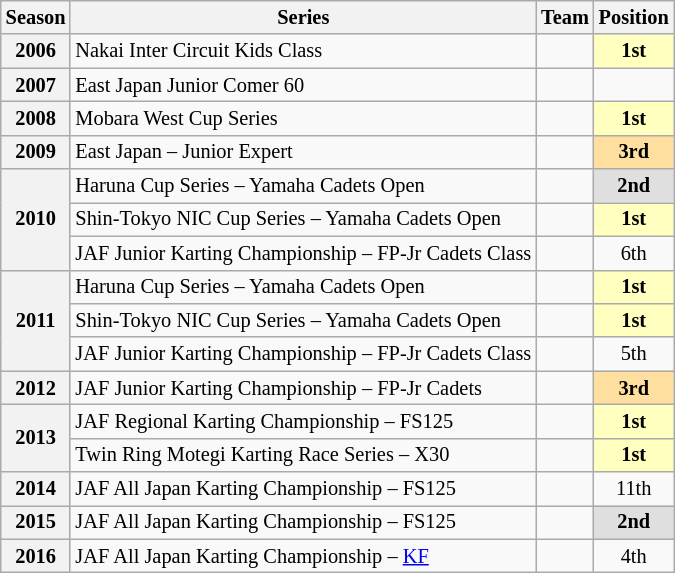<table class="wikitable" style="font-size: 85%; text-align:center">
<tr>
<th>Season</th>
<th>Series</th>
<th>Team</th>
<th>Position</th>
</tr>
<tr>
<th>2006</th>
<td align="left">Nakai Inter Circuit Kids Class</td>
<td align="left"></td>
<td style="background:#FFFFBF;"><strong>1st</strong></td>
</tr>
<tr>
<th>2007</th>
<td align="left">East Japan Junior Comer 60</td>
<td align="left"></td>
</tr>
<tr>
<th>2008</th>
<td align="left">Mobara West Cup Series</td>
<td align="left"></td>
<td style="background:#FFFFBF;"><strong>1st</strong></td>
</tr>
<tr>
<th>2009</th>
<td align="left">East Japan – Junior Expert</td>
<td align="left"></td>
<td style="background:#FFDF9F;"><strong>3rd</strong></td>
</tr>
<tr>
<th rowspan="3">2010</th>
<td align="left">Haruna Cup Series – Yamaha Cadets Open</td>
<td align="left"></td>
<td style="background:#DFDFDF;"><strong>2nd</strong></td>
</tr>
<tr>
<td align="left">Shin-Tokyo NIC Cup Series – Yamaha Cadets Open</td>
<td align="left"></td>
<td style="background:#FFFFBF;"><strong>1st</strong></td>
</tr>
<tr>
<td align="left">JAF Junior Karting Championship – FP-Jr Cadets Class</td>
<td align="left"></td>
<td>6th</td>
</tr>
<tr>
<th rowspan="3">2011</th>
<td align="left">Haruna Cup Series – Yamaha Cadets Open</td>
<td align="left"></td>
<td style="background:#FFFFBF;"><strong>1st</strong></td>
</tr>
<tr>
<td align="left">Shin-Tokyo NIC Cup Series – Yamaha Cadets Open</td>
<td align="left"></td>
<td style="background:#FFFFBF;"><strong>1st</strong></td>
</tr>
<tr>
<td align="left">JAF Junior Karting Championship – FP-Jr Cadets Class</td>
<td align="left"></td>
<td>5th</td>
</tr>
<tr>
<th>2012</th>
<td align="left">JAF Junior Karting Championship – FP-Jr Cadets</td>
<td align="left"></td>
<td style="background:#FFDF9F;"><strong>3rd</strong></td>
</tr>
<tr>
<th rowspan="2">2013</th>
<td align="left">JAF Regional Karting Championship – FS125</td>
<td align="left"></td>
<td style="background:#FFFFBF;"><strong>1st</strong></td>
</tr>
<tr>
<td align="left">Twin Ring Motegi Karting Race Series – X30</td>
<td align="left"></td>
<td style="background:#FFFFBF;"><strong>1st</strong></td>
</tr>
<tr>
<th>2014</th>
<td align="left">JAF All Japan Karting Championship – FS125</td>
<td align="left"></td>
<td>11th</td>
</tr>
<tr>
<th>2015</th>
<td align="left">JAF All Japan Karting Championship – FS125</td>
<td align="left"></td>
<td style="background:#DFDFDF;"><strong>2nd</strong></td>
</tr>
<tr>
<th>2016</th>
<td align="left">JAF All Japan Karting Championship – <a href='#'>KF</a></td>
<td align="left"></td>
<td>4th</td>
</tr>
</table>
